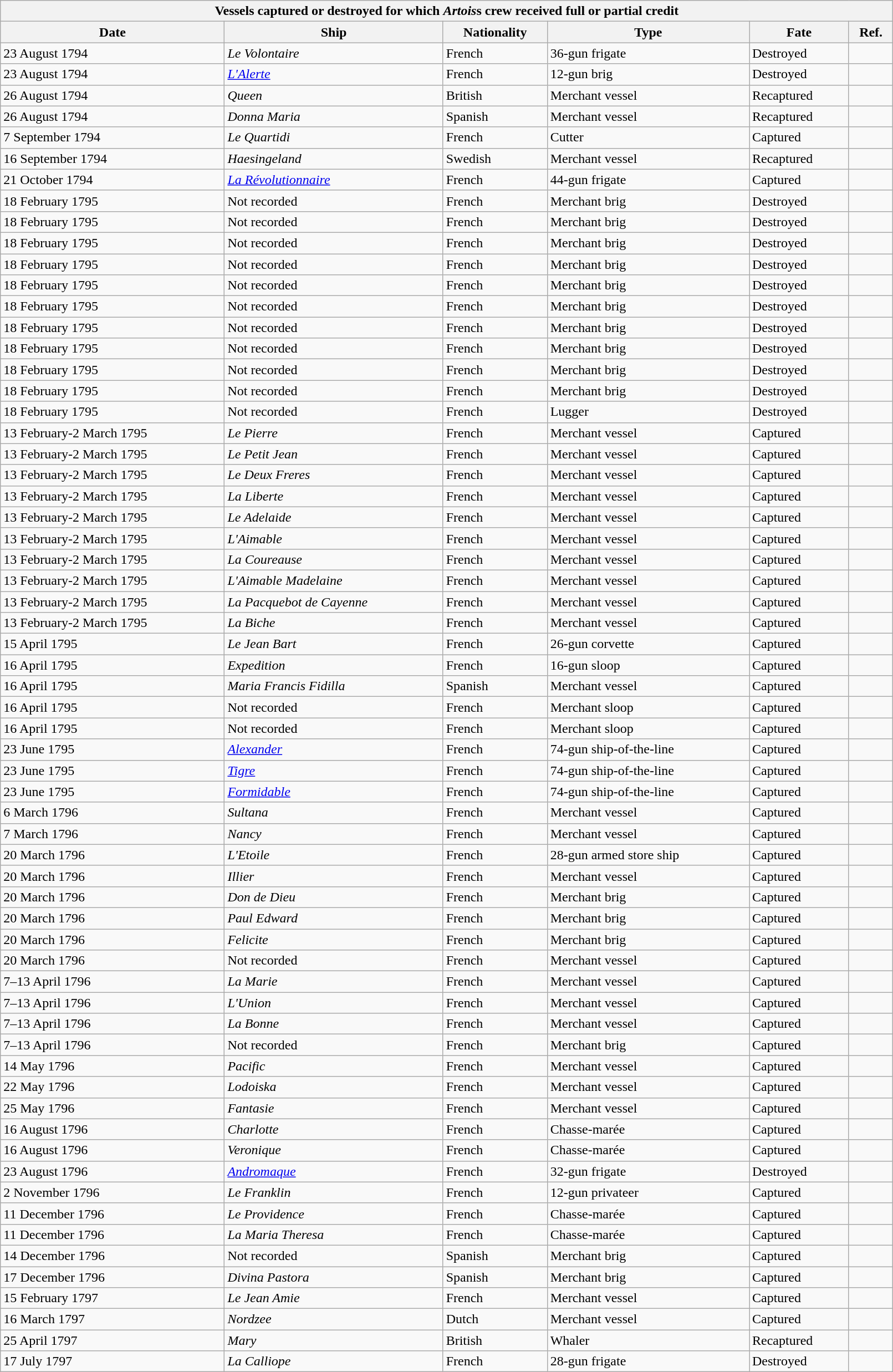<table class="wikitable" style="width:85%; align-center">
<tr>
<th colspan="6">Vessels captured or destroyed for which <em>Artois</em>s crew received full or partial credit</th>
</tr>
<tr>
<th>Date</th>
<th>Ship</th>
<th>Nationality</th>
<th>Type</th>
<th>Fate</th>
<th>Ref.</th>
</tr>
<tr>
<td>23 August 1794</td>
<td><em>Le Volontaire</em></td>
<td> French</td>
<td>36-gun frigate</td>
<td>Destroyed</td>
<td></td>
</tr>
<tr>
<td>23 August 1794</td>
<td><a href='#'><em>L'Alerte</em></a></td>
<td> French</td>
<td>12-gun brig</td>
<td>Destroyed</td>
<td></td>
</tr>
<tr>
<td>26 August 1794</td>
<td><em>Queen</em></td>
<td> British</td>
<td>Merchant vessel</td>
<td>Recaptured</td>
<td></td>
</tr>
<tr>
<td>26 August 1794</td>
<td><em>Donna Maria</em></td>
<td> Spanish</td>
<td>Merchant vessel</td>
<td>Recaptured</td>
<td></td>
</tr>
<tr>
<td>7 September 1794</td>
<td><em>Le Quartidi</em></td>
<td> French</td>
<td>Cutter</td>
<td>Captured</td>
<td></td>
</tr>
<tr>
<td>16 September 1794</td>
<td><em>Haesingeland</em></td>
<td> Swedish</td>
<td>Merchant vessel</td>
<td>Recaptured</td>
<td></td>
</tr>
<tr>
<td>21 October 1794</td>
<td><a href='#'><em>La Révolutionnaire </em></a></td>
<td> French</td>
<td>44-gun frigate</td>
<td>Captured</td>
<td></td>
</tr>
<tr>
<td>18 February 1795</td>
<td>Not recorded</td>
<td> French</td>
<td>Merchant brig</td>
<td>Destroyed</td>
<td></td>
</tr>
<tr>
<td>18 February 1795</td>
<td>Not recorded</td>
<td> French</td>
<td>Merchant brig</td>
<td>Destroyed</td>
<td></td>
</tr>
<tr>
<td>18 February 1795</td>
<td>Not recorded</td>
<td> French</td>
<td>Merchant brig</td>
<td>Destroyed</td>
<td></td>
</tr>
<tr>
<td>18 February 1795</td>
<td>Not recorded</td>
<td> French</td>
<td>Merchant brig</td>
<td>Destroyed</td>
<td></td>
</tr>
<tr>
<td>18 February 1795</td>
<td>Not recorded</td>
<td> French</td>
<td>Merchant brig</td>
<td>Destroyed</td>
<td></td>
</tr>
<tr>
<td>18 February 1795</td>
<td>Not recorded</td>
<td> French</td>
<td>Merchant brig</td>
<td>Destroyed</td>
<td></td>
</tr>
<tr>
<td>18 February 1795</td>
<td>Not recorded</td>
<td> French</td>
<td>Merchant brig</td>
<td>Destroyed</td>
<td></td>
</tr>
<tr>
<td>18 February 1795</td>
<td>Not recorded</td>
<td> French</td>
<td>Merchant brig</td>
<td>Destroyed</td>
<td></td>
</tr>
<tr>
<td>18 February 1795</td>
<td>Not recorded</td>
<td> French</td>
<td>Merchant brig</td>
<td>Destroyed</td>
<td></td>
</tr>
<tr>
<td>18 February 1795</td>
<td>Not recorded</td>
<td> French</td>
<td>Merchant brig</td>
<td>Destroyed</td>
<td></td>
</tr>
<tr>
<td>18 February 1795</td>
<td>Not recorded</td>
<td> French</td>
<td>Lugger</td>
<td>Destroyed</td>
<td></td>
</tr>
<tr>
<td>13 February-2 March 1795</td>
<td><em>Le Pierre</em></td>
<td> French</td>
<td>Merchant vessel</td>
<td>Captured</td>
<td></td>
</tr>
<tr>
<td>13 February-2 March 1795</td>
<td><em>Le Petit Jean</em></td>
<td> French</td>
<td>Merchant vessel</td>
<td>Captured</td>
<td></td>
</tr>
<tr>
<td>13 February-2 March 1795</td>
<td><em>Le Deux Freres</em></td>
<td> French</td>
<td>Merchant vessel</td>
<td>Captured</td>
<td></td>
</tr>
<tr>
<td>13 February-2 March 1795</td>
<td><em>La Liberte</em></td>
<td> French</td>
<td>Merchant vessel</td>
<td>Captured</td>
<td></td>
</tr>
<tr>
<td>13 February-2 March 1795</td>
<td><em>Le Adelaide</em></td>
<td> French</td>
<td>Merchant vessel</td>
<td>Captured</td>
<td></td>
</tr>
<tr>
<td>13 February-2 March 1795</td>
<td><em>L'Aimable</em></td>
<td> French</td>
<td>Merchant vessel</td>
<td>Captured</td>
<td></td>
</tr>
<tr>
<td>13 February-2 March 1795</td>
<td><em>La Coureause</em></td>
<td> French</td>
<td>Merchant vessel</td>
<td>Captured</td>
<td></td>
</tr>
<tr>
<td>13 February-2 March 1795</td>
<td><em>L'Aimable Madelaine</em></td>
<td> French</td>
<td>Merchant vessel</td>
<td>Captured</td>
<td></td>
</tr>
<tr>
<td>13 February-2 March 1795</td>
<td><em>La Pacquebot de Cayenne</em></td>
<td> French</td>
<td>Merchant vessel</td>
<td>Captured</td>
<td></td>
</tr>
<tr>
<td>13 February-2 March 1795</td>
<td><em>La Biche</em></td>
<td> French</td>
<td>Merchant vessel</td>
<td>Captured</td>
<td></td>
</tr>
<tr>
<td>15 April 1795</td>
<td><em>Le Jean Bart</em></td>
<td> French</td>
<td>26-gun corvette</td>
<td>Captured</td>
<td></td>
</tr>
<tr>
<td>16 April 1795</td>
<td><em>Expedition</em></td>
<td> French</td>
<td>16-gun sloop</td>
<td>Captured</td>
<td></td>
</tr>
<tr>
<td>16 April 1795</td>
<td><em>Maria Francis Fidilla</em></td>
<td> Spanish</td>
<td>Merchant vessel</td>
<td>Captured</td>
<td></td>
</tr>
<tr>
<td>16 April 1795</td>
<td>Not recorded</td>
<td> French</td>
<td>Merchant sloop</td>
<td>Captured</td>
<td></td>
</tr>
<tr>
<td>16 April 1795</td>
<td>Not recorded</td>
<td> French</td>
<td>Merchant sloop</td>
<td>Captured</td>
<td></td>
</tr>
<tr>
<td>23 June 1795</td>
<td><a href='#'><em>Alexander</em></a></td>
<td> French</td>
<td>74-gun ship-of-the-line</td>
<td>Captured</td>
<td></td>
</tr>
<tr>
<td>23 June 1795</td>
<td><a href='#'><em>Tigre</em></a></td>
<td> French</td>
<td>74-gun ship-of-the-line</td>
<td>Captured</td>
<td></td>
</tr>
<tr>
<td>23 June 1795</td>
<td><a href='#'><em>Formidable</em></a></td>
<td> French</td>
<td>74-gun ship-of-the-line</td>
<td>Captured</td>
<td></td>
</tr>
<tr>
<td>6 March 1796</td>
<td><em>Sultana</em></td>
<td> French</td>
<td>Merchant vessel</td>
<td>Captured</td>
<td></td>
</tr>
<tr>
<td>7 March 1796</td>
<td><em>Nancy</em></td>
<td> French</td>
<td>Merchant vessel</td>
<td>Captured</td>
<td></td>
</tr>
<tr>
<td>20 March 1796</td>
<td><em>L'Etoile</em></td>
<td> French</td>
<td>28-gun armed store ship</td>
<td>Captured</td>
<td></td>
</tr>
<tr>
<td>20 March 1796</td>
<td><em>Illier</em></td>
<td> French</td>
<td>Merchant vessel</td>
<td>Captured</td>
<td></td>
</tr>
<tr>
<td>20 March 1796</td>
<td><em>Don de Dieu</em></td>
<td> French</td>
<td>Merchant brig</td>
<td>Captured</td>
<td></td>
</tr>
<tr>
<td>20 March 1796</td>
<td><em>Paul Edward</em></td>
<td> French</td>
<td>Merchant brig</td>
<td>Captured</td>
<td></td>
</tr>
<tr>
<td>20 March 1796</td>
<td><em>Felicite</em></td>
<td> French</td>
<td>Merchant brig</td>
<td>Captured</td>
<td></td>
</tr>
<tr>
<td>20 March 1796</td>
<td>Not recorded</td>
<td> French</td>
<td>Merchant vessel</td>
<td>Captured</td>
<td></td>
</tr>
<tr>
<td>7–13 April 1796</td>
<td><em>La Marie</em></td>
<td> French</td>
<td>Merchant vessel</td>
<td>Captured</td>
<td></td>
</tr>
<tr>
<td>7–13 April 1796</td>
<td><em>L'Union</em></td>
<td> French</td>
<td>Merchant vessel</td>
<td>Captured</td>
<td></td>
</tr>
<tr>
<td>7–13 April 1796</td>
<td><em>La Bonne</em></td>
<td> French</td>
<td>Merchant vessel</td>
<td>Captured</td>
<td></td>
</tr>
<tr>
<td>7–13 April 1796</td>
<td>Not recorded</td>
<td> French</td>
<td>Merchant brig</td>
<td>Captured</td>
<td></td>
</tr>
<tr>
<td>14 May 1796</td>
<td><em>Pacific</em></td>
<td> French</td>
<td>Merchant vessel</td>
<td>Captured</td>
<td></td>
</tr>
<tr>
<td>22 May 1796</td>
<td><em>Lodoiska</em></td>
<td> French</td>
<td>Merchant vessel</td>
<td>Captured</td>
<td></td>
</tr>
<tr>
<td>25 May 1796</td>
<td><em>Fantasie</em></td>
<td> French</td>
<td>Merchant vessel</td>
<td>Captured</td>
<td></td>
</tr>
<tr>
<td>16 August 1796</td>
<td><em>Charlotte</em></td>
<td> French</td>
<td>Chasse-marée</td>
<td>Captured</td>
<td></td>
</tr>
<tr>
<td>16 August 1796</td>
<td><em>Veronique</em></td>
<td> French</td>
<td>Chasse-marée</td>
<td>Captured</td>
<td></td>
</tr>
<tr>
<td>23 August 1796</td>
<td><a href='#'><em>Andromaque</em></a></td>
<td> French</td>
<td>32-gun frigate</td>
<td>Destroyed</td>
<td></td>
</tr>
<tr>
<td>2 November 1796</td>
<td><em>Le Franklin</em></td>
<td> French</td>
<td>12-gun privateer</td>
<td>Captured</td>
<td></td>
</tr>
<tr>
<td>11 December 1796</td>
<td><em>Le Providence</em></td>
<td> French</td>
<td>Chasse-marée</td>
<td>Captured</td>
<td></td>
</tr>
<tr>
<td>11 December 1796</td>
<td><em>La Maria Theresa</em></td>
<td> French</td>
<td>Chasse-marée</td>
<td>Captured</td>
<td></td>
</tr>
<tr>
<td>14 December 1796</td>
<td>Not recorded</td>
<td> Spanish</td>
<td>Merchant brig</td>
<td>Captured</td>
<td></td>
</tr>
<tr>
<td>17 December 1796</td>
<td><em>Divina Pastora</em></td>
<td> Spanish</td>
<td>Merchant brig</td>
<td>Captured</td>
<td></td>
</tr>
<tr>
<td>15 February 1797</td>
<td><em>Le Jean Amie</em></td>
<td> French</td>
<td>Merchant vessel</td>
<td>Captured</td>
<td></td>
</tr>
<tr>
<td>16 March 1797</td>
<td><em>Nordzee</em></td>
<td> Dutch</td>
<td>Merchant vessel</td>
<td>Captured</td>
<td></td>
</tr>
<tr>
<td>25 April 1797</td>
<td><em>Mary</em></td>
<td> British</td>
<td>Whaler</td>
<td>Recaptured</td>
<td></td>
</tr>
<tr>
<td>17 July 1797</td>
<td><em>La Calliope</em></td>
<td> French</td>
<td>28-gun frigate</td>
<td>Destroyed</td>
<td></td>
</tr>
</table>
